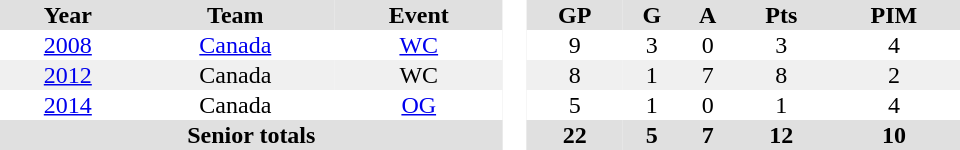<table border="0" cellpadding="1" cellspacing="0" style="text-align:center; width:40em">
<tr ALIGN="centre" bgcolor="#e0e0e0">
<th>Year</th>
<th>Team</th>
<th>Event</th>
<th rowspan="99" bgcolor="#ffffff"> </th>
<th>GP</th>
<th>G</th>
<th>A</th>
<th>Pts</th>
<th>PIM</th>
</tr>
<tr>
<td><a href='#'>2008</a></td>
<td><a href='#'>Canada</a></td>
<td><a href='#'>WC</a></td>
<td>9</td>
<td>3</td>
<td>0</td>
<td>3</td>
<td>4</td>
</tr>
<tr bgcolor="#f0f0f0">
<td><a href='#'>2012</a></td>
<td>Canada</td>
<td>WC</td>
<td>8</td>
<td>1</td>
<td>7</td>
<td>8</td>
<td>2</td>
</tr>
<tr>
<td><a href='#'>2014</a></td>
<td>Canada</td>
<td><a href='#'>OG</a></td>
<td>5</td>
<td>1</td>
<td>0</td>
<td>1</td>
<td>4</td>
</tr>
<tr bgcolor="#e0e0e0">
<th colspan=3>Senior totals</th>
<th>22</th>
<th>5</th>
<th>7</th>
<th>12</th>
<th>10</th>
</tr>
</table>
